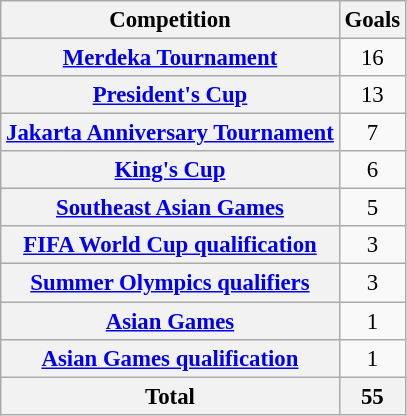<table class="wikitable plainrowheaders sortable" style="text-align:center; font-size:95%">
<tr>
<th scope="col">Competition</th>
<th scope="col">Goals</th>
</tr>
<tr>
<th scope="row"><a href='#'>Merdeka Tournament</a></th>
<td>16</td>
</tr>
<tr>
<th scope="row"><a href='#'>President's Cup</a></th>
<td>13</td>
</tr>
<tr>
<th scope="row"><a href='#'>Jakarta Anniversary Tournament</a></th>
<td>7</td>
</tr>
<tr>
<th scope="row"><a href='#'>King's Cup</a></th>
<td>6</td>
</tr>
<tr>
<th scope="row"><a href='#'>Southeast Asian Games</a></th>
<td>5</td>
</tr>
<tr>
<th scope="row"><a href='#'>FIFA World Cup qualification</a></th>
<td>3</td>
</tr>
<tr>
<th scope="row"><a href='#'>Summer Olympics qualifiers</a></th>
<td>3</td>
</tr>
<tr>
<th scope="row"><a href='#'>Asian Games</a></th>
<td>1</td>
</tr>
<tr>
<th scope="row"><a href='#'>Asian Games qualification</a></th>
<td>1</td>
</tr>
<tr>
<th>Total</th>
<th>55</th>
</tr>
</table>
